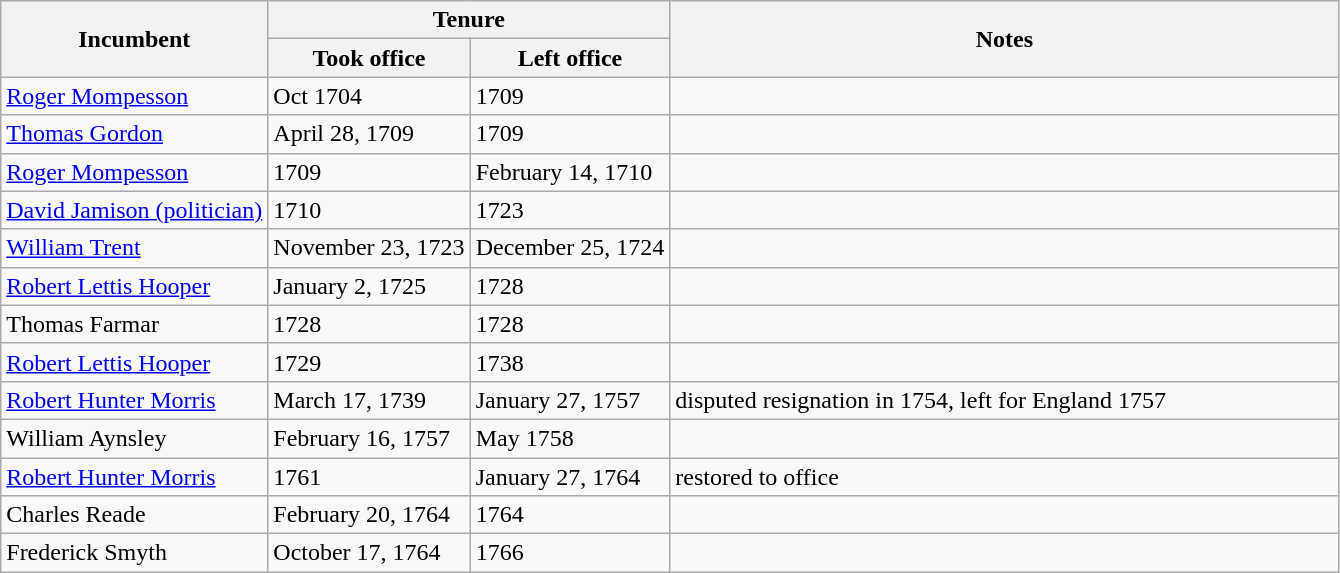<table class="wikitable" style="text-align:left">
<tr>
<th rowspan="2">Incumbent</th>
<th colspan="2">Tenure</th>
<th rowspan="2" width=50%>Notes</th>
</tr>
<tr>
<th>Took office</th>
<th>Left office</th>
</tr>
<tr>
<td><a href='#'>Roger Mompesson</a></td>
<td>Oct 1704</td>
<td>1709</td>
<td></td>
</tr>
<tr>
<td><a href='#'>Thomas Gordon</a></td>
<td>April 28, 1709</td>
<td>1709</td>
<td></td>
</tr>
<tr>
<td><a href='#'>Roger Mompesson</a></td>
<td>1709</td>
<td>February 14, 1710</td>
<td></td>
</tr>
<tr>
<td><a href='#'>David Jamison (politician)</a></td>
<td>1710</td>
<td>1723</td>
<td></td>
</tr>
<tr>
<td><a href='#'>William Trent</a></td>
<td>November 23, 1723</td>
<td>December 25, 1724</td>
<td></td>
</tr>
<tr>
<td><a href='#'>Robert Lettis Hooper</a></td>
<td>January 2, 1725</td>
<td>1728</td>
<td></td>
</tr>
<tr>
<td>Thomas Farmar</td>
<td>1728</td>
<td>1728</td>
<td></td>
</tr>
<tr>
<td><a href='#'>Robert Lettis Hooper</a></td>
<td>1729</td>
<td>1738</td>
<td></td>
</tr>
<tr>
<td><a href='#'>Robert Hunter Morris</a></td>
<td>March 17, 1739</td>
<td>January 27, 1757</td>
<td>disputed resignation in 1754, left for England 1757</td>
</tr>
<tr>
<td>William Aynsley</td>
<td>February 16, 1757</td>
<td>May 1758</td>
<td></td>
</tr>
<tr>
<td><a href='#'>Robert Hunter Morris</a></td>
<td>1761</td>
<td>January 27, 1764</td>
<td>restored to office</td>
</tr>
<tr>
<td>Charles Reade</td>
<td>February 20, 1764</td>
<td>1764</td>
<td></td>
</tr>
<tr>
<td>Frederick Smyth</td>
<td>October 17, 1764</td>
<td>1766</td>
<td></td>
</tr>
</table>
